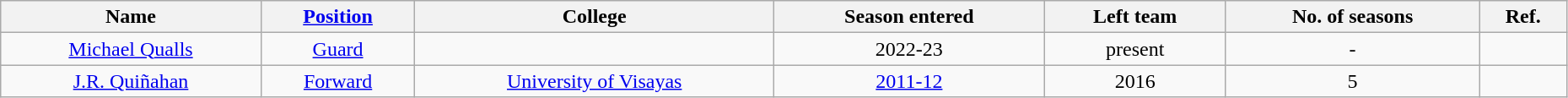<table class="wikitable sortable" style="text-align:center" width="98%">
<tr>
<th>Name</th>
<th><a href='#'>Position</a></th>
<th>College</th>
<th>Season entered</th>
<th>Left team</th>
<th>No. of seasons</th>
<th class=unsortable>Ref.</th>
</tr>
<tr>
<td><a href='#'>Michael Qualls</a></td>
<td><a href='#'>Guard</a></td>
<td></td>
<td>2022-23</td>
<td>present</td>
<td>-</td>
<td></td>
</tr>
<tr>
<td><a href='#'>J.R. Quiñahan</a></td>
<td><a href='#'>Forward</a></td>
<td><a href='#'>University of Visayas</a></td>
<td><a href='#'>2011-12</a></td>
<td>2016</td>
<td>5</td>
<td></td>
</tr>
</table>
